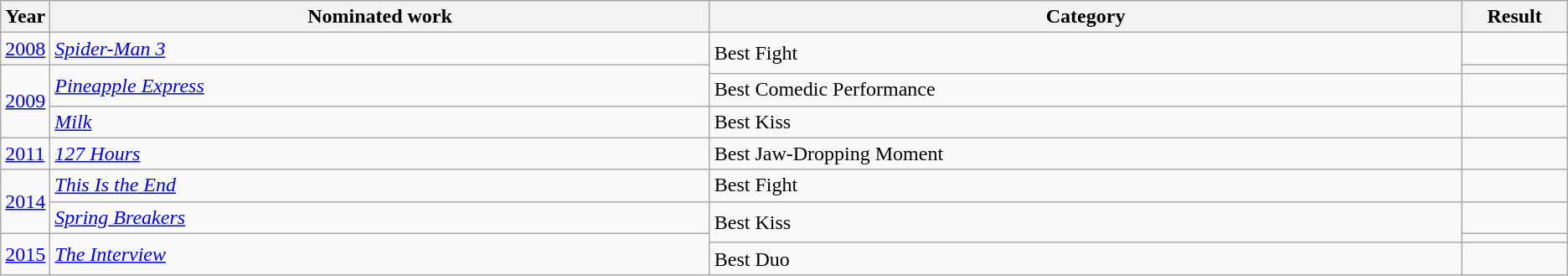<table class="wikitable sortable">
<tr>
<th scope="col" style="width:1em;">Year</th>
<th scope="col" style="width:35em;">Nominated work</th>
<th scope="col" style="width:40em;">Category</th>
<th scope="col" style="width:5em;">Result</th>
</tr>
<tr>
<td><a href='#'>2008</a></td>
<td><em><a href='#'>Spider-Man 3</a></em></td>
<td rowspan="2">Best Fight</td>
<td></td>
</tr>
<tr>
<td rowspan="3"><a href='#'>2009</a></td>
<td rowspan="2"><em><a href='#'>Pineapple Express</a></em></td>
<td></td>
</tr>
<tr>
<td>Best Comedic Performance</td>
<td></td>
</tr>
<tr>
<td><em><a href='#'>Milk</a></em></td>
<td>Best Kiss</td>
<td></td>
</tr>
<tr>
<td><a href='#'>2011</a></td>
<td><em><a href='#'>127 Hours</a></em></td>
<td>Best Jaw-Dropping Moment</td>
<td></td>
</tr>
<tr>
<td rowspan="2"><a href='#'>2014</a></td>
<td><em><a href='#'>This Is the End</a></em></td>
<td>Best Fight</td>
<td></td>
</tr>
<tr>
<td><em><a href='#'>Spring Breakers</a></em></td>
<td rowspan="2">Best Kiss</td>
<td></td>
</tr>
<tr>
<td rowspan="2"><a href='#'>2015</a></td>
<td rowspan="2"><em><a href='#'>The Interview</a></em></td>
<td></td>
</tr>
<tr>
<td>Best Duo</td>
<td></td>
</tr>
</table>
